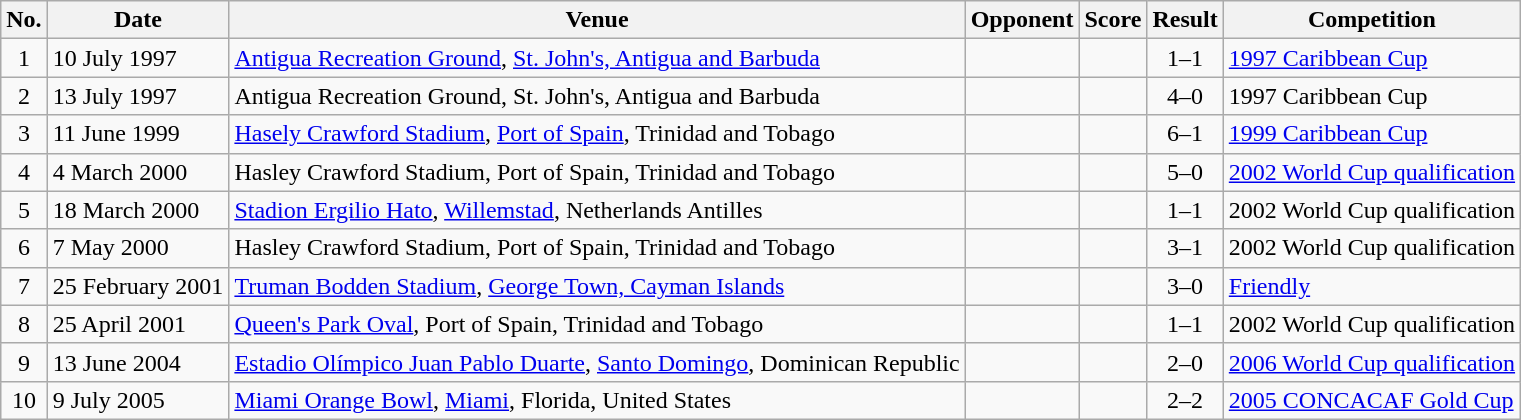<table class="wikitable sortable">
<tr>
<th scope="col">No.</th>
<th scope="col">Date</th>
<th scope="col">Venue</th>
<th scope="col">Opponent</th>
<th scope="col">Score</th>
<th scope="col">Result</th>
<th scope="col">Competition</th>
</tr>
<tr>
<td align="center">1</td>
<td>10 July 1997</td>
<td><a href='#'>Antigua Recreation Ground</a>, <a href='#'>St. John's, Antigua and Barbuda</a></td>
<td></td>
<td></td>
<td align="center">1–1</td>
<td><a href='#'>1997 Caribbean Cup</a></td>
</tr>
<tr>
<td align="center">2</td>
<td>13 July 1997</td>
<td>Antigua Recreation Ground, St. John's, Antigua and Barbuda</td>
<td></td>
<td></td>
<td align="center">4–0</td>
<td>1997 Caribbean Cup</td>
</tr>
<tr>
<td align="center">3</td>
<td>11 June 1999</td>
<td><a href='#'>Hasely Crawford Stadium</a>, <a href='#'>Port of Spain</a>, Trinidad and Tobago</td>
<td></td>
<td></td>
<td align="center">6–1</td>
<td><a href='#'>1999 Caribbean Cup</a></td>
</tr>
<tr>
<td align="center">4</td>
<td>4 March 2000</td>
<td>Hasley Crawford Stadium, Port of Spain, Trinidad and Tobago</td>
<td></td>
<td></td>
<td align="center">5–0</td>
<td><a href='#'>2002 World Cup qualification</a></td>
</tr>
<tr>
<td align="center">5</td>
<td>18 March 2000</td>
<td><a href='#'>Stadion Ergilio Hato</a>, <a href='#'>Willemstad</a>, Netherlands Antilles</td>
<td></td>
<td></td>
<td align="center">1–1</td>
<td>2002 World Cup qualification</td>
</tr>
<tr>
<td align="center">6</td>
<td>7 May 2000</td>
<td>Hasley Crawford Stadium, Port of Spain, Trinidad and Tobago</td>
<td></td>
<td></td>
<td align="center">3–1</td>
<td>2002 World Cup qualification</td>
</tr>
<tr>
<td align="center">7</td>
<td>25 February 2001</td>
<td><a href='#'>Truman Bodden Stadium</a>, <a href='#'>George Town, Cayman Islands</a></td>
<td></td>
<td></td>
<td align="center">3–0</td>
<td><a href='#'>Friendly</a></td>
</tr>
<tr>
<td align="center">8</td>
<td>25 April 2001</td>
<td><a href='#'>Queen's Park Oval</a>, Port of Spain, Trinidad and Tobago</td>
<td></td>
<td></td>
<td align="center">1–1</td>
<td>2002 World Cup qualification</td>
</tr>
<tr>
<td align="center">9</td>
<td>13 June 2004</td>
<td><a href='#'>Estadio Olímpico Juan Pablo Duarte</a>, <a href='#'>Santo Domingo</a>, Dominican Republic</td>
<td></td>
<td></td>
<td align="center">2–0</td>
<td><a href='#'>2006 World Cup qualification</a></td>
</tr>
<tr>
<td align="center">10</td>
<td>9 July 2005</td>
<td><a href='#'>Miami Orange Bowl</a>, <a href='#'>Miami</a>, Florida, United States</td>
<td></td>
<td></td>
<td align="center">2–2</td>
<td><a href='#'>2005 CONCACAF Gold Cup</a></td>
</tr>
</table>
